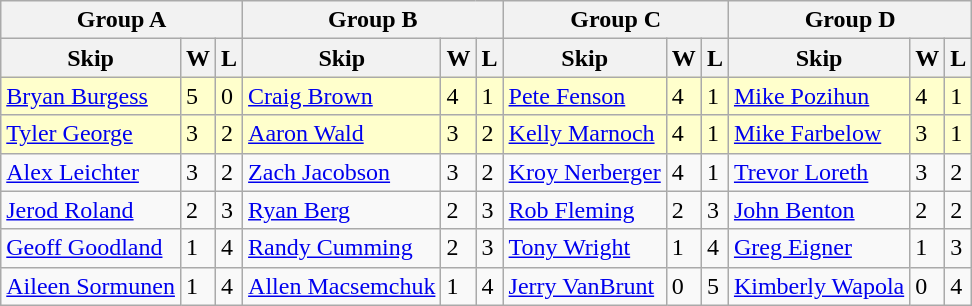<table class="wikitable">
<tr>
<th colspan=3>Group A</th>
<th colspan=3>Group B</th>
<th colspan=3>Group C</th>
<th colspan=3>Group D</th>
</tr>
<tr>
<th>Skip</th>
<th>W</th>
<th>L</th>
<th>Skip</th>
<th>W</th>
<th>L</th>
<th>Skip</th>
<th>W</th>
<th>L</th>
<th>Skip</th>
<th>W</th>
<th>L</th>
</tr>
<tr bgcolor="#ffffcc">
<td> <a href='#'>Bryan Burgess</a></td>
<td>5</td>
<td>0</td>
<td> <a href='#'>Craig Brown</a></td>
<td>4</td>
<td>1</td>
<td> <a href='#'>Pete Fenson</a></td>
<td>4</td>
<td>1</td>
<td> <a href='#'>Mike Pozihun</a></td>
<td>4</td>
<td>1</td>
</tr>
<tr bgcolor="#ffffcc">
<td> <a href='#'>Tyler George</a></td>
<td>3</td>
<td>2</td>
<td> <a href='#'>Aaron Wald</a></td>
<td>3</td>
<td>2</td>
<td> <a href='#'>Kelly Marnoch</a></td>
<td>4</td>
<td>1</td>
<td> <a href='#'>Mike Farbelow</a></td>
<td>3</td>
<td>1</td>
</tr>
<tr>
<td> <a href='#'>Alex Leichter</a></td>
<td>3</td>
<td>2</td>
<td> <a href='#'>Zach Jacobson</a></td>
<td>3</td>
<td>2</td>
<td> <a href='#'>Kroy Nerberger</a></td>
<td>4</td>
<td>1</td>
<td> <a href='#'>Trevor Loreth</a></td>
<td>3</td>
<td>2</td>
</tr>
<tr>
<td> <a href='#'>Jerod Roland</a></td>
<td>2</td>
<td>3</td>
<td> <a href='#'>Ryan Berg</a></td>
<td>2</td>
<td>3</td>
<td> <a href='#'>Rob Fleming</a></td>
<td>2</td>
<td>3</td>
<td> <a href='#'>John Benton</a></td>
<td>2</td>
<td>2</td>
</tr>
<tr>
<td> <a href='#'>Geoff Goodland</a></td>
<td>1</td>
<td>4</td>
<td> <a href='#'>Randy Cumming</a></td>
<td>2</td>
<td>3</td>
<td> <a href='#'>Tony Wright</a></td>
<td>1</td>
<td>4</td>
<td> <a href='#'>Greg Eigner</a></td>
<td>1</td>
<td>3</td>
</tr>
<tr>
<td> <a href='#'>Aileen Sormunen</a></td>
<td>1</td>
<td>4</td>
<td> <a href='#'>Allen Macsemchuk</a></td>
<td>1</td>
<td>4</td>
<td> <a href='#'>Jerry VanBrunt</a></td>
<td>0</td>
<td>5</td>
<td> <a href='#'>Kimberly Wapola</a></td>
<td>0</td>
<td>4</td>
</tr>
</table>
